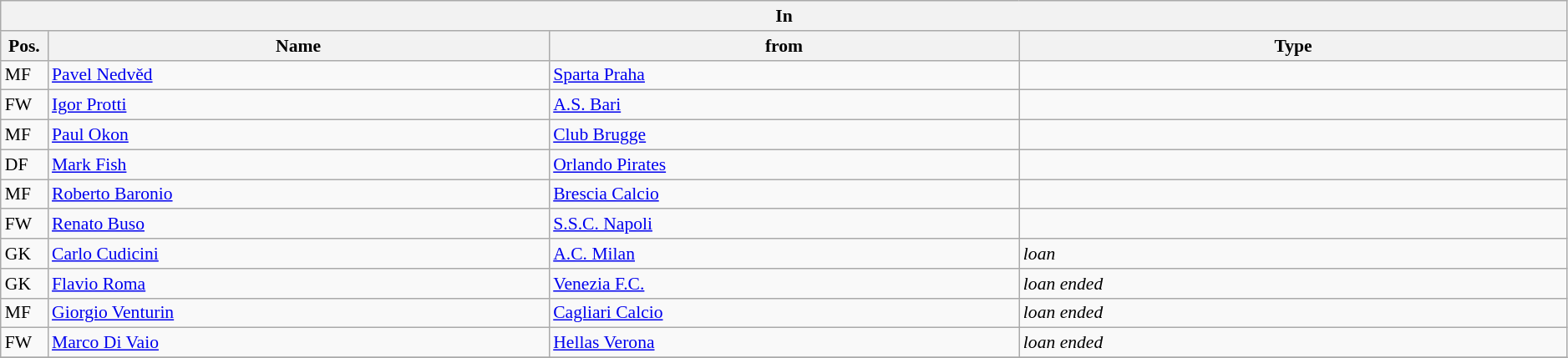<table class="wikitable" style="font-size:90%;width:99%;">
<tr>
<th colspan="4">In</th>
</tr>
<tr>
<th width=3%>Pos.</th>
<th width=32%>Name</th>
<th width=30%>from</th>
<th width=35%>Type</th>
</tr>
<tr>
<td>MF</td>
<td><a href='#'>Pavel Nedvěd</a></td>
<td><a href='#'>Sparta Praha</a></td>
<td></td>
</tr>
<tr>
<td>FW</td>
<td><a href='#'>Igor Protti</a></td>
<td><a href='#'>A.S. Bari</a></td>
<td></td>
</tr>
<tr>
<td>MF</td>
<td><a href='#'>Paul Okon</a></td>
<td><a href='#'>Club Brugge</a></td>
<td></td>
</tr>
<tr>
<td>DF</td>
<td><a href='#'>Mark Fish</a></td>
<td><a href='#'>Orlando Pirates</a></td>
<td></td>
</tr>
<tr>
<td>MF</td>
<td><a href='#'>Roberto Baronio</a></td>
<td><a href='#'>Brescia Calcio</a></td>
<td></td>
</tr>
<tr>
<td>FW</td>
<td><a href='#'>Renato Buso</a></td>
<td><a href='#'>S.S.C. Napoli</a></td>
<td></td>
</tr>
<tr>
<td>GK</td>
<td><a href='#'>Carlo Cudicini</a></td>
<td><a href='#'>A.C. Milan</a></td>
<td><em>loan</em></td>
</tr>
<tr>
<td>GK</td>
<td><a href='#'>Flavio Roma</a></td>
<td><a href='#'>Venezia F.C.</a></td>
<td><em>loan ended</em></td>
</tr>
<tr>
<td>MF</td>
<td><a href='#'>Giorgio Venturin</a></td>
<td><a href='#'>Cagliari Calcio</a></td>
<td><em>loan ended</em></td>
</tr>
<tr>
<td>FW</td>
<td><a href='#'>Marco Di Vaio</a></td>
<td><a href='#'>Hellas Verona</a></td>
<td><em>loan ended</em></td>
</tr>
<tr>
</tr>
</table>
